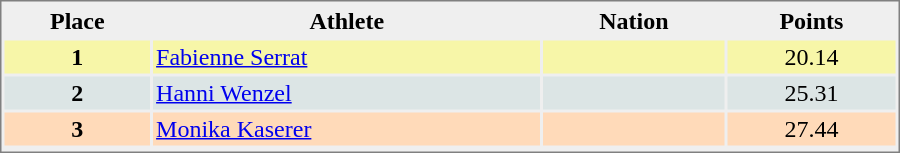<table style="border-style:solid;border-width:1px;border-color:#808080;background-color:#EFEFEF" cellspacing="2" cellpadding="2" width="600px">
<tr bgcolor="#EFEFEF">
<th>Place</th>
<th>Athlete</th>
<th>Nation</th>
<th>Points</th>
</tr>
<tr align="center" valign="top" bgcolor="#F7F6A8">
<th>1</th>
<td align="left"><a href='#'>Fabienne Serrat</a></td>
<td align="left"></td>
<td>20.14</td>
</tr>
<tr align="center" valign="top" bgcolor="#DCE5E5">
<th>2</th>
<td align="left"><a href='#'>Hanni Wenzel</a></td>
<td align="left"></td>
<td>25.31</td>
</tr>
<tr align="center" valign="top" bgcolor="#FFDAB9">
<th>3</th>
<td align="left"><a href='#'>Monika Kaserer</a></td>
<td align="left"></td>
<td>27.44</td>
</tr>
<tr align="center" valign="top" bgcolor="#FFFFFF">
</tr>
</table>
